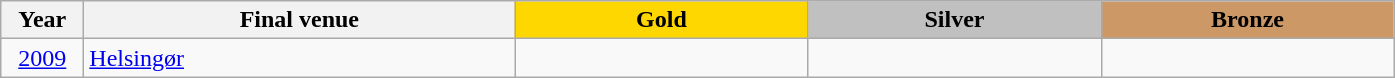<table class="wikitable">
<tr>
<th style="width: 48px">Year</th>
<th style="width: 280px">Final venue</th>
<th style="width: 188px; background: gold">Gold</th>
<th style="width: 188px; background: silver">Silver</th>
<th style="width: 188px; background: #cc9966">Bronze</th>
</tr>
<tr>
<td style="text-align: center"><a href='#'>2009</a></td>
<td> <a href='#'>Helsingør</a></td>
<td></td>
<td></td>
<td></td>
</tr>
</table>
